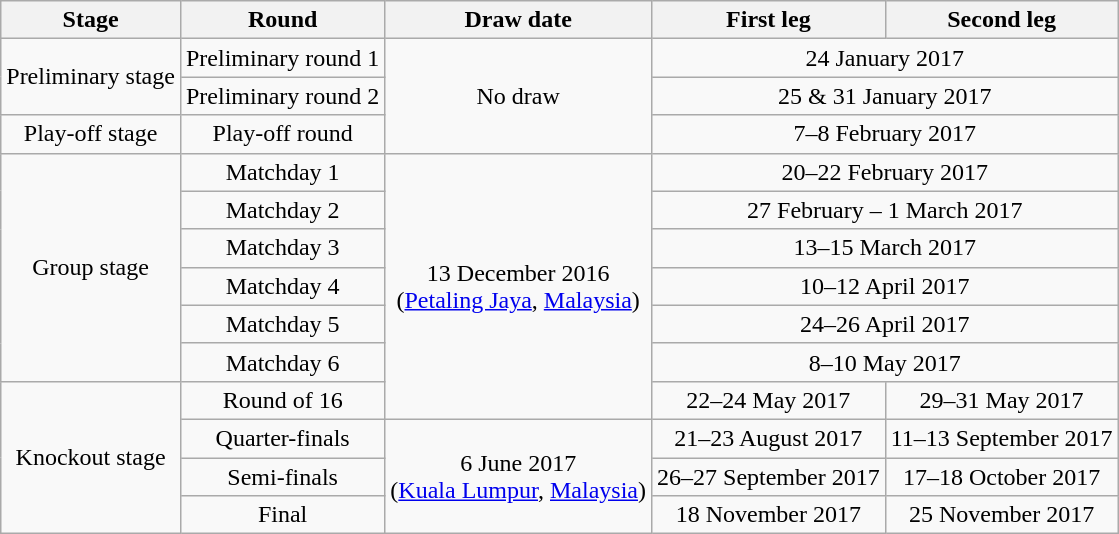<table class="wikitable" style="text-align:center">
<tr>
<th>Stage</th>
<th>Round</th>
<th>Draw date</th>
<th>First leg</th>
<th>Second leg</th>
</tr>
<tr>
<td rowspan=2>Preliminary stage</td>
<td>Preliminary round 1</td>
<td rowspan=3>No draw</td>
<td colspan=2>24 January 2017</td>
</tr>
<tr>
<td>Preliminary round 2</td>
<td colspan=2>25 & 31 January 2017</td>
</tr>
<tr>
<td>Play-off stage</td>
<td>Play-off round</td>
<td colspan=2>7–8 February 2017</td>
</tr>
<tr>
<td rowspan=6>Group stage</td>
<td>Matchday 1</td>
<td rowspan=7>13 December 2016<br>(<a href='#'>Petaling Jaya</a>, <a href='#'>Malaysia</a>)</td>
<td colspan=2>20–22 February 2017</td>
</tr>
<tr>
<td>Matchday 2</td>
<td colspan=2>27 February – 1 March 2017</td>
</tr>
<tr>
<td>Matchday 3</td>
<td colspan=2>13–15 March 2017</td>
</tr>
<tr>
<td>Matchday 4</td>
<td colspan=2>10–12 April 2017</td>
</tr>
<tr>
<td>Matchday 5</td>
<td colspan=2>24–26 April 2017</td>
</tr>
<tr>
<td>Matchday 6</td>
<td colspan=2>8–10 May 2017</td>
</tr>
<tr>
<td rowspan=4>Knockout stage</td>
<td>Round of 16</td>
<td>22–24 May 2017</td>
<td>29–31 May 2017</td>
</tr>
<tr>
<td>Quarter-finals</td>
<td rowspan=3>6 June 2017<br>(<a href='#'>Kuala Lumpur</a>, <a href='#'>Malaysia</a>)</td>
<td>21–23 August 2017</td>
<td>11–13 September 2017</td>
</tr>
<tr>
<td>Semi-finals</td>
<td>26–27 September 2017</td>
<td>17–18 October 2017</td>
</tr>
<tr>
<td>Final</td>
<td>18 November 2017</td>
<td>25 November 2017</td>
</tr>
</table>
